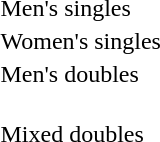<table>
<tr valign="top">
<td rowspan=2>Men's singles <br></td>
<td rowspan=2></td>
<td rowspan=2></td>
<td></td>
</tr>
<tr>
<td></td>
</tr>
<tr valign="top">
<td rowspan=2>Women's singles <br></td>
<td rowspan=2></td>
<td rowspan=2></td>
<td></td>
</tr>
<tr>
<td></td>
</tr>
<tr valign="top">
<td rowspan=2>Men's doubles <br></td>
<td rowspan=2></td>
<td rowspan=2    nowrap><br> <br></td>
<td></td>
</tr>
<tr>
<td nowrap></td>
</tr>
<tr valign="top">
<td rowspan=2>Mixed doubles <br></td>
<td rowspan=2></td>
<td rowspan=2><br>  <br> </td>
<td><br>  <br></td>
</tr>
<tr>
<td nowrap><br> <br></td>
</tr>
</table>
